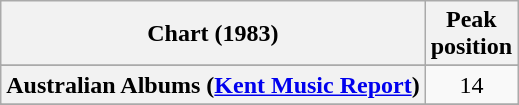<table class="wikitable sortable plainrowheaders">
<tr>
<th>Chart (1983)</th>
<th>Peak<br>position</th>
</tr>
<tr>
</tr>
<tr>
</tr>
<tr>
</tr>
<tr>
</tr>
<tr>
</tr>
<tr>
</tr>
<tr>
<th scope="row">Australian Albums (<a href='#'>Kent Music Report</a>)</th>
<td style="text-align:center;">14</td>
</tr>
<tr>
</tr>
<tr>
</tr>
</table>
